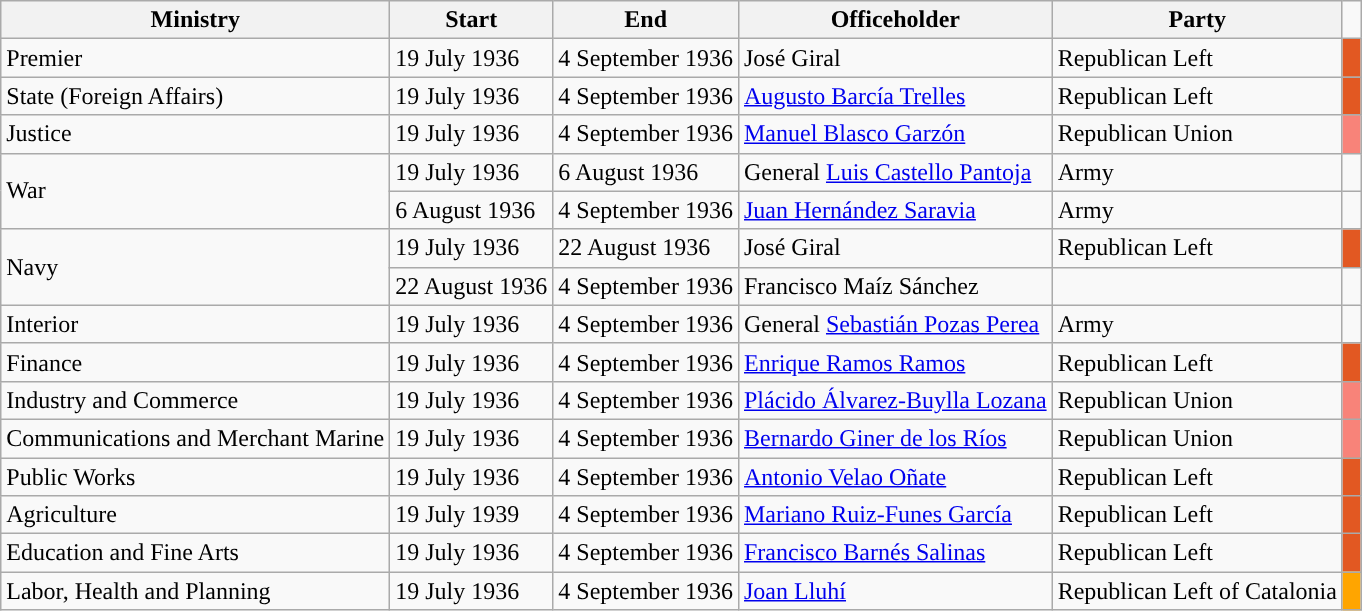<table class=wikitable>
<tr>
<th>Ministry</th>
<th>Start</th>
<th>End</th>
<th>Officeholder</th>
<th>Party</th>
</tr>
<tr>
<td>Premier</td>
<td>19 July 1936</td>
<td>4 September 1936</td>
<td>José Giral</td>
<td>Republican Left</td>
<td style="width: 5px" bgcolor=#e25822 align="center"></td>
</tr>
<tr>
<td>State (Foreign Affairs)</td>
<td>19 July 1936</td>
<td>4 September 1936</td>
<td><a href='#'>Augusto Barcía Trelles</a></td>
<td>Republican Left</td>
<td style="width: 5px" bgcolor=#e25822 align="center"></td>
</tr>
<tr>
<td>Justice</td>
<td>19 July 1936</td>
<td>4 September 1936</td>
<td><a href='#'>Manuel Blasco Garzón</a></td>
<td>Republican Union</td>
<td style="width: 5px" bgcolor="#f88379" align="center"></td>
</tr>
<tr>
<td rowspan=2>War</td>
<td>19 July 1936</td>
<td>6 August 1936</td>
<td>General <a href='#'>Luis Castello Pantoja</a></td>
<td>Army</td>
<td style="background:"></td>
</tr>
<tr>
<td>6 August 1936</td>
<td>4 September 1936</td>
<td><a href='#'>Juan Hernández Saravia</a></td>
<td>Army</td>
<td style="background:"></td>
</tr>
<tr>
<td rowspan=2>Navy</td>
<td>19 July 1936</td>
<td>22 August 1936</td>
<td>José Giral</td>
<td>Republican Left</td>
<td style="width: 5px" bgcolor=#e25822 align="center"></td>
</tr>
<tr>
<td>22 August 1936</td>
<td>4 September 1936</td>
<td>Francisco Maíz Sánchez</td>
<td></td>
</tr>
<tr>
<td>Interior</td>
<td>19 July 1936</td>
<td>4 September 1936</td>
<td>General <a href='#'>Sebastián Pozas Perea</a></td>
<td>Army</td>
<td style="background:"></td>
</tr>
<tr>
<td>Finance</td>
<td>19 July 1936</td>
<td>4 September 1936</td>
<td><a href='#'>Enrique Ramos Ramos</a></td>
<td>Republican Left</td>
<td style="width: 5px" bgcolor=#e25822 align="center"></td>
</tr>
<tr>
<td>Industry and Commerce</td>
<td>19 July 1936</td>
<td>4 September 1936</td>
<td><a href='#'>Plácido Álvarez-Buylla Lozana</a></td>
<td>Republican Union</td>
<td style="width: 5px" bgcolor="#f88379" align="center"></td>
</tr>
<tr>
<td>Communications and Merchant Marine</td>
<td>19 July 1936</td>
<td>4 September 1936</td>
<td><a href='#'>Bernardo Giner de los Ríos</a></td>
<td>Republican Union</td>
<td style="width: 5px" bgcolor="#f88379" align="center"></td>
</tr>
<tr>
<td>Public Works</td>
<td>19 July 1936</td>
<td>4 September 1936</td>
<td><a href='#'>Antonio Velao Oñate</a></td>
<td>Republican Left</td>
<td style="width: 5px" bgcolor=#e25822 align="center"></td>
</tr>
<tr>
<td>Agriculture</td>
<td>19 July 1939</td>
<td>4 September 1936</td>
<td><a href='#'>Mariano Ruiz-Funes García</a></td>
<td>Republican Left</td>
<td style="width: 5px" bgcolor=#e25822 align="center"></td>
</tr>
<tr>
<td>Education and Fine Arts</td>
<td>19 July 1936</td>
<td>4 September 1936</td>
<td><a href='#'>Francisco Barnés Salinas</a></td>
<td>Republican Left</td>
<td style="width: 5px" bgcolor=#e25822 align="center"></td>
</tr>
<tr>
<td>Labor, Health and Planning</td>
<td>19 July 1936</td>
<td>4 September 1936</td>
<td><a href='#'>Joan Lluhí</a></td>
<td>Republican Left of Catalonia</td>
<td style="width: 5px" bgcolor="orange" align="center"></td>
</tr>
</table>
